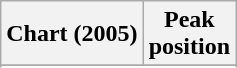<table class="wikitable plainrowheaders sortable">
<tr>
<th scope="col">Chart (2005)</th>
<th scope="col">Peak<br>position</th>
</tr>
<tr>
</tr>
<tr>
</tr>
<tr>
</tr>
</table>
